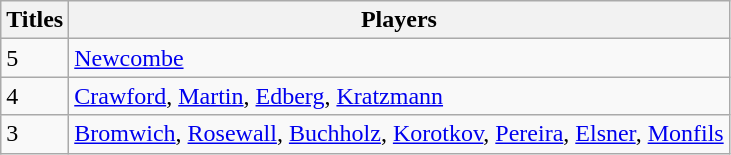<table class="wikitable sortable">
<tr>
<th>Titles</th>
<th>Players</th>
</tr>
<tr>
<td>5</td>
<td> <a href='#'>Newcombe</a></td>
</tr>
<tr>
<td>4</td>
<td> <a href='#'>Crawford</a>,  <a href='#'>Martin</a>,  <a href='#'>Edberg</a>,  <a href='#'>Kratzmann</a></td>
</tr>
<tr>
<td>3</td>
<td> <a href='#'>Bromwich</a>,  <a href='#'>Rosewall</a>,  <a href='#'>Buchholz</a>,  <a href='#'>Korotkov</a>,  <a href='#'>Pereira</a>,  <a href='#'>Elsner</a>,  <a href='#'>Monfils</a></td>
</tr>
</table>
